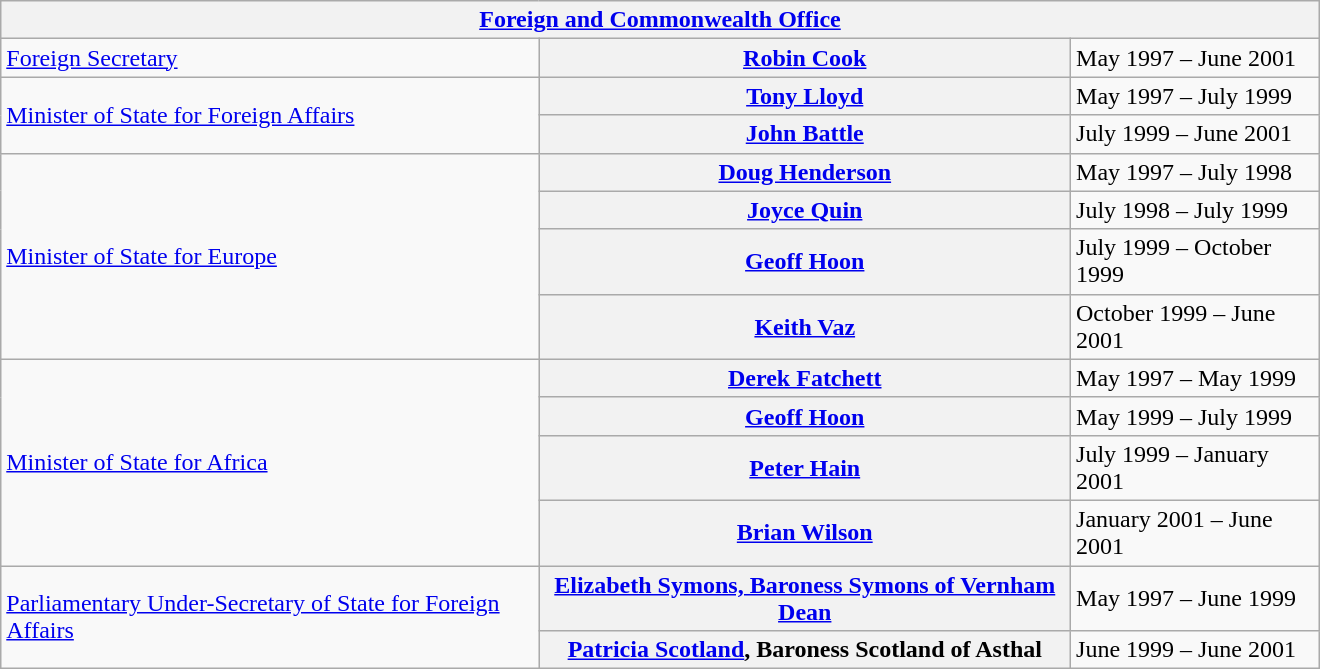<table class="wikitable plainrowheaders" width=100% style="max-width:55em;">
<tr>
<th colspan=4><a href='#'>Foreign and Commonwealth Office</a></th>
</tr>
<tr>
<td><a href='#'>Foreign Secretary</a></td>
<th scope="row" style="font-weight:bold;"><a href='#'>Robin Cook</a></th>
<td>May 1997 – June 2001</td>
</tr>
<tr>
<td rowspan="2"><a href='#'>Minister of State for Foreign Affairs</a></td>
<th scope="row"><a href='#'>Tony Lloyd</a></th>
<td>May 1997 – July 1999</td>
</tr>
<tr>
<th scope="row"><a href='#'>John Battle</a></th>
<td>July 1999 – June 2001</td>
</tr>
<tr>
<td rowspan="4"><a href='#'>Minister of State for Europe</a></td>
<th scope="row"><a href='#'>Doug Henderson</a></th>
<td>May 1997 – July 1998</td>
</tr>
<tr>
<th scope="row"><a href='#'>Joyce Quin</a></th>
<td>July 1998 – July 1999</td>
</tr>
<tr>
<th scope="row"><a href='#'>Geoff Hoon</a></th>
<td>July 1999 – October 1999</td>
</tr>
<tr>
<th scope="row"><a href='#'>Keith Vaz</a></th>
<td>October 1999 – June 2001</td>
</tr>
<tr>
<td rowspan="4"><a href='#'>Minister of State for Africa</a></td>
<th scope="row"><a href='#'>Derek Fatchett</a></th>
<td>May 1997 – May 1999</td>
</tr>
<tr>
<th scope="row"><a href='#'>Geoff Hoon</a></th>
<td>May 1999 – July 1999</td>
</tr>
<tr>
<th scope="row"><a href='#'>Peter Hain</a></th>
<td>July 1999 – January 2001</td>
</tr>
<tr>
<th scope="row"><a href='#'>Brian Wilson</a></th>
<td>January 2001 – June 2001</td>
</tr>
<tr>
<td rowspan="2"><a href='#'>Parliamentary Under-Secretary of State for Foreign Affairs</a></td>
<th scope="row"><a href='#'>Elizabeth Symons, Baroness Symons of Vernham Dean</a></th>
<td>May 1997 – June 1999</td>
</tr>
<tr>
<th scope="row"><a href='#'>Patricia Scotland</a>, Baroness Scotland of Asthal</th>
<td>June 1999 – June 2001</td>
</tr>
</table>
